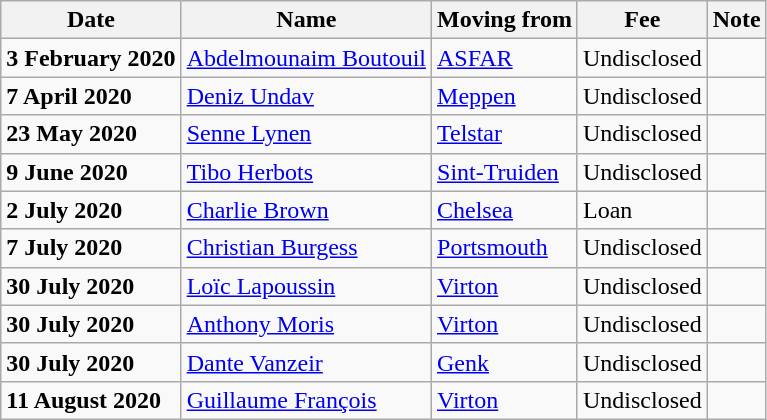<table class="wikitable sortable">
<tr>
<th>Date</th>
<th>Name</th>
<th>Moving from</th>
<th>Fee</th>
<th>Note</th>
</tr>
<tr>
<td><strong>3 February 2020</strong></td>
<td> <a href='#'>Abdelmounaim Boutouil</a></td>
<td> <a href='#'>ASFAR</a></td>
<td>Undisclosed</td>
<td></td>
</tr>
<tr>
<td><strong>7 April 2020</strong></td>
<td> <a href='#'>Deniz Undav</a></td>
<td> <a href='#'>Meppen</a></td>
<td>Undisclosed</td>
<td></td>
</tr>
<tr>
<td><strong>23 May 2020</strong></td>
<td><a href='#'>Senne Lynen</a></td>
<td> <a href='#'>Telstar</a></td>
<td>Undisclosed</td>
<td></td>
</tr>
<tr>
<td><strong>9 June 2020</strong></td>
<td><a href='#'>Tibo Herbots</a></td>
<td><a href='#'>Sint-Truiden</a></td>
<td>Undisclosed</td>
<td></td>
</tr>
<tr>
<td><strong>2 July 2020</strong></td>
<td> <a href='#'>Charlie Brown</a></td>
<td> <a href='#'>Chelsea</a></td>
<td>Loan</td>
<td align=center></td>
</tr>
<tr>
<td><strong>7 July 2020</strong></td>
<td> <a href='#'>Christian Burgess</a></td>
<td> <a href='#'>Portsmouth</a></td>
<td>Undisclosed</td>
<td></td>
</tr>
<tr>
<td><strong>30 July 2020</strong></td>
<td> <a href='#'>Loïc Lapoussin</a></td>
<td><a href='#'>Virton</a></td>
<td>Undisclosed</td>
<td></td>
</tr>
<tr>
<td><strong>30 July 2020</strong></td>
<td> <a href='#'>Anthony Moris</a></td>
<td><a href='#'>Virton</a></td>
<td>Undisclosed</td>
<td></td>
</tr>
<tr>
<td><strong>30 July 2020</strong></td>
<td><a href='#'>Dante Vanzeir</a></td>
<td><a href='#'>Genk</a></td>
<td>Undisclosed</td>
<td align=center></td>
</tr>
<tr>
<td><strong>11 August 2020</strong></td>
<td><a href='#'>Guillaume François</a></td>
<td><a href='#'>Virton</a></td>
<td>Undisclosed</td>
<td></td>
</tr>
</table>
